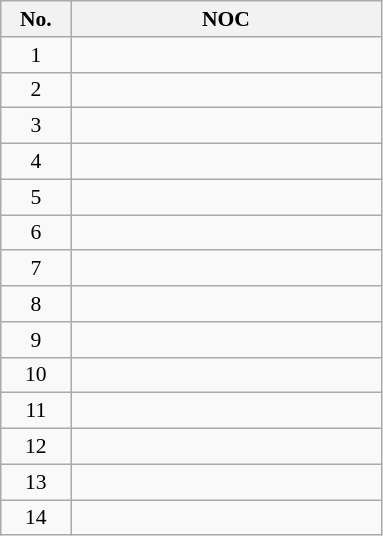<table class="wikitable" style="text-align:center; font-size:90%">
<tr>
<th width=40>No.</th>
<th width=200>NOC</th>
</tr>
<tr>
<td>1</td>
<td align=left></td>
</tr>
<tr>
<td>2</td>
<td align=left></td>
</tr>
<tr>
<td>3</td>
<td align=left></td>
</tr>
<tr>
<td>4</td>
<td align=left></td>
</tr>
<tr>
<td>5</td>
<td align=left></td>
</tr>
<tr>
<td>6</td>
<td align=left></td>
</tr>
<tr>
<td>7</td>
<td align=left></td>
</tr>
<tr>
<td>8</td>
<td align=left></td>
</tr>
<tr>
<td>9</td>
<td align=left></td>
</tr>
<tr>
<td>10</td>
<td align=left></td>
</tr>
<tr>
<td>11</td>
<td align=left></td>
</tr>
<tr>
<td>12</td>
<td align=left></td>
</tr>
<tr>
<td>13</td>
<td align=left></td>
</tr>
<tr>
<td>14</td>
<td align=left></td>
</tr>
</table>
